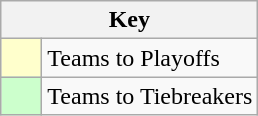<table class="wikitable" style="text-align: center;">
<tr>
<th colspan=2>Key</th>
</tr>
<tr>
<td style="background:#ffc; width:20px;"></td>
<td align=left>Teams to Playoffs</td>
</tr>
<tr>
<td style="background:#ccffcc; width:20px;"></td>
<td align=left>Teams to Tiebreakers</td>
</tr>
</table>
